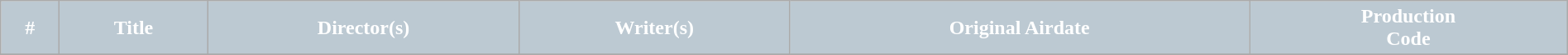<table class="wikitable plainrowheaders" width="100%" style="margin-right: 0;">
<tr>
<th ! style="background-color: #BCC9D2; color:#ffffff;">#</th>
<th ! style="background-color: #BCC9D2; color:#ffffff;">Title</th>
<th ! style="background-color: #BCC9D2; color:#ffffff;">Director(s)</th>
<th ! style="background-color: #BCC9D2; color:#ffffff;">Writer(s)</th>
<th ! style="background-color: #BCC9D2; color:#ffffff;">Original Airdate</th>
<th ! style="background-color: #BCC9D2; color:#ffffff;">Production<br>Code</th>
</tr>
<tr>
</tr>
</table>
